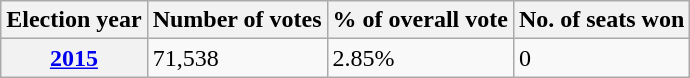<table class="wikitable">
<tr>
<th>Election year</th>
<th>Number of votes</th>
<th>% of overall vote</th>
<th>No. of seats won</th>
</tr>
<tr>
<th><a href='#'>2015</a></th>
<td>71,538</td>
<td>2.85%</td>
<td>0</td>
</tr>
</table>
